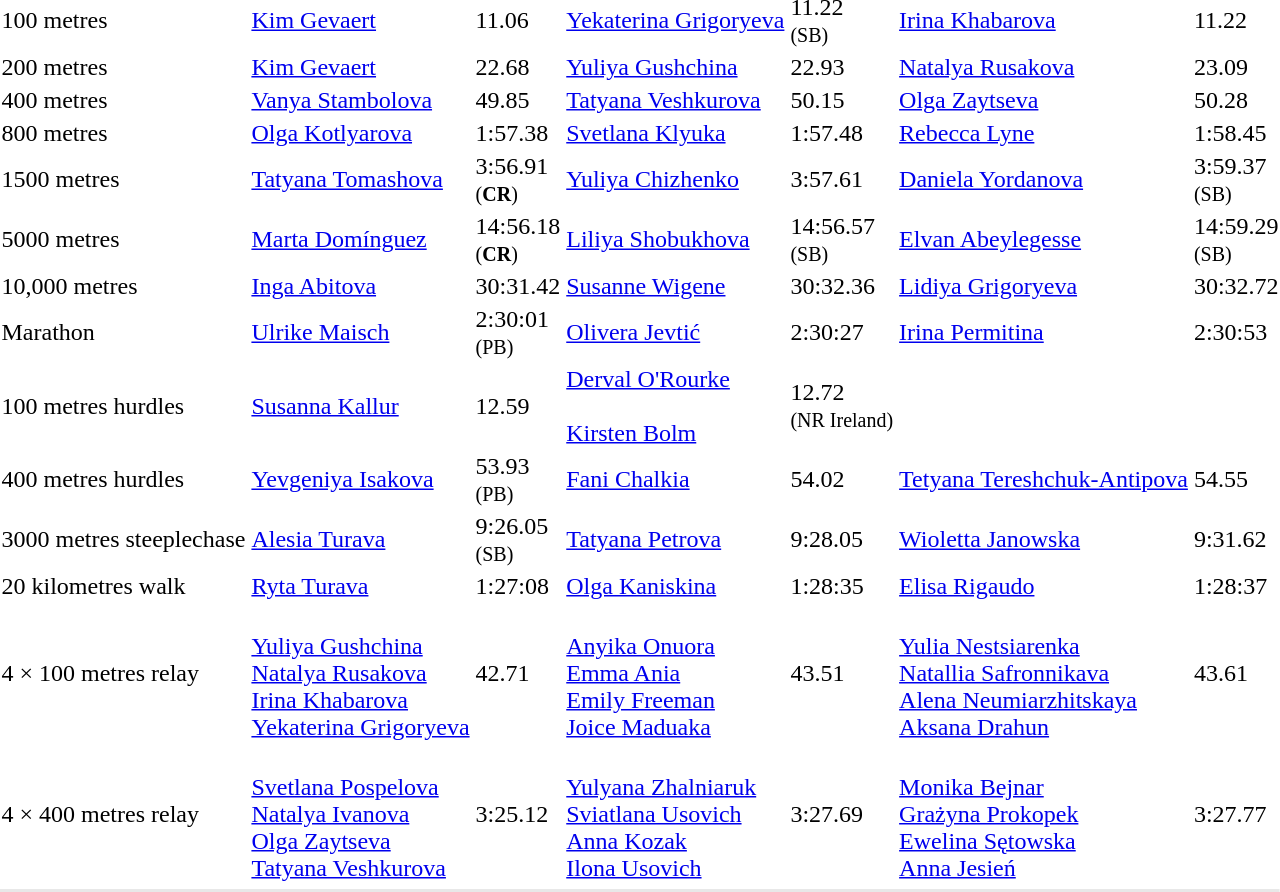<table>
<tr>
<td>100 metres<br></td>
<td><a href='#'>Kim Gevaert</a> <br> </td>
<td>11.06</td>
<td><a href='#'>Yekaterina Grigoryeva</a><br></td>
<td>11.22<br><small>(SB)</small></td>
<td><a href='#'>Irina Khabarova</a><br></td>
<td>11.22</td>
</tr>
<tr>
<td>200 metres<br></td>
<td><a href='#'>Kim Gevaert</a> <br> </td>
<td>22.68</td>
<td><a href='#'>Yuliya Gushchina</a><br></td>
<td>22.93</td>
<td><a href='#'>Natalya Rusakova</a><br></td>
<td>23.09</td>
</tr>
<tr>
<td>400 metres<br></td>
<td><a href='#'>Vanya Stambolova</a> <br> </td>
<td>49.85</td>
<td><a href='#'>Tatyana Veshkurova</a><br></td>
<td>50.15</td>
<td><a href='#'>Olga Zaytseva</a><br></td>
<td>50.28</td>
</tr>
<tr>
<td>800 metres<br></td>
<td><a href='#'>Olga Kotlyarova</a> <br> </td>
<td>1:57.38</td>
<td><a href='#'>Svetlana Klyuka</a><br></td>
<td>1:57.48</td>
<td><a href='#'>Rebecca Lyne</a><br></td>
<td>1:58.45</td>
</tr>
<tr>
<td>1500 metres<br></td>
<td><a href='#'>Tatyana Tomashova</a><br></td>
<td>3:56.91<br><small>(<strong>CR</strong>)</small></td>
<td><a href='#'>Yuliya Chizhenko</a><br></td>
<td>3:57.61</td>
<td><a href='#'>Daniela Yordanova</a> <br> </td>
<td>3:59.37<br><small>(SB)</small></td>
</tr>
<tr>
<td>5000 metres<br></td>
<td><a href='#'>Marta Domínguez</a> <br></td>
<td>14:56.18<br><small>(<strong>CR</strong>)</small></td>
<td><a href='#'>Liliya Shobukhova</a>  <br></td>
<td>14:56.57<br><small>(SB)</small></td>
<td><a href='#'>Elvan Abeylegesse</a> <br></td>
<td>14:59.29<br><small>(SB)</small></td>
</tr>
<tr>
<td>10,000 metres<br></td>
<td><a href='#'>Inga Abitova</a> <br></td>
<td>30:31.42</td>
<td><a href='#'>Susanne Wigene</a> <br></td>
<td>30:32.36</td>
<td><a href='#'>Lidiya Grigoryeva</a> <br></td>
<td>30:32.72</td>
</tr>
<tr>
<td>Marathon<br></td>
<td><a href='#'>Ulrike Maisch</a> <br></td>
<td>2:30:01<br><small>(PB)</small></td>
<td><a href='#'>Olivera Jevtić</a> <br></td>
<td>2:30:27</td>
<td><a href='#'>Irina Permitina</a> <br></td>
<td>2:30:53</td>
</tr>
<tr>
<td>100 metres hurdles<br></td>
<td><a href='#'>Susanna Kallur</a> <br></td>
<td>12.59</td>
<td><a href='#'>Derval O'Rourke</a> <br> <br><a href='#'>Kirsten Bolm</a> <br></td>
<td>12.72<br><small>(NR Ireland)</small></td>
<td></td>
<td></td>
</tr>
<tr>
<td>400 metres hurdles<br></td>
<td><a href='#'>Yevgeniya Isakova</a> <br></td>
<td>53.93<br><small>(PB)</small></td>
<td><a href='#'>Fani Chalkia</a> <br></td>
<td>54.02</td>
<td><a href='#'>Tetyana Tereshchuk-Antipova</a> <br></td>
<td>54.55</td>
</tr>
<tr>
<td>3000 metres steeplechase<br></td>
<td><a href='#'>Alesia Turava</a> <br></td>
<td>9:26.05<br><small>(SB)</small></td>
<td><a href='#'>Tatyana Petrova</a> <br></td>
<td>9:28.05</td>
<td><a href='#'>Wioletta Janowska</a> <br></td>
<td>9:31.62</td>
</tr>
<tr>
<td>20 kilometres walk<br></td>
<td><a href='#'>Ryta Turava</a> <br></td>
<td>1:27:08</td>
<td><a href='#'>Olga Kaniskina</a> <br></td>
<td>1:28:35</td>
<td><a href='#'>Elisa Rigaudo</a> <br></td>
<td>1:28:37</td>
</tr>
<tr>
<td>4 × 100 metres relay<br></td>
<td><br><a href='#'>Yuliya Gushchina</a><br><a href='#'>Natalya Rusakova</a><br><a href='#'>Irina Khabarova</a><br><a href='#'>Yekaterina Grigoryeva</a></td>
<td>42.71</td>
<td><br><a href='#'>Anyika Onuora</a><br><a href='#'>Emma Ania</a><br><a href='#'>Emily Freeman</a><br><a href='#'>Joice Maduaka</a></td>
<td>43.51</td>
<td><br><a href='#'>Yulia Nestsiarenka</a><br><a href='#'>Natallia Safronnikava</a><br><a href='#'>Alena Neumiarzhitskaya</a><br><a href='#'>Aksana Drahun</a></td>
<td>43.61</td>
</tr>
<tr>
<td>4 × 400 metres relay<br></td>
<td><br><a href='#'>Svetlana Pospelova</a><br><a href='#'>Natalya Ivanova</a><br><a href='#'>Olga Zaytseva</a><br><a href='#'>Tatyana Veshkurova</a></td>
<td>3:25.12</td>
<td><br><a href='#'>Yulyana Zhalniaruk</a><br><a href='#'>Sviatlana Usovich</a><br><a href='#'>Anna Kozak</a><br><a href='#'>Ilona Usovich</a></td>
<td>3:27.69</td>
<td><br><a href='#'>Monika Bejnar</a><br><a href='#'>Grażyna Prokopek</a><br><a href='#'>Ewelina Sętowska</a><br><a href='#'>Anna Jesień</a></td>
<td>3:27.77</td>
</tr>
<tr>
</tr>
<tr bgcolor= e8e8e8>
<td colspan=7></td>
</tr>
</table>
